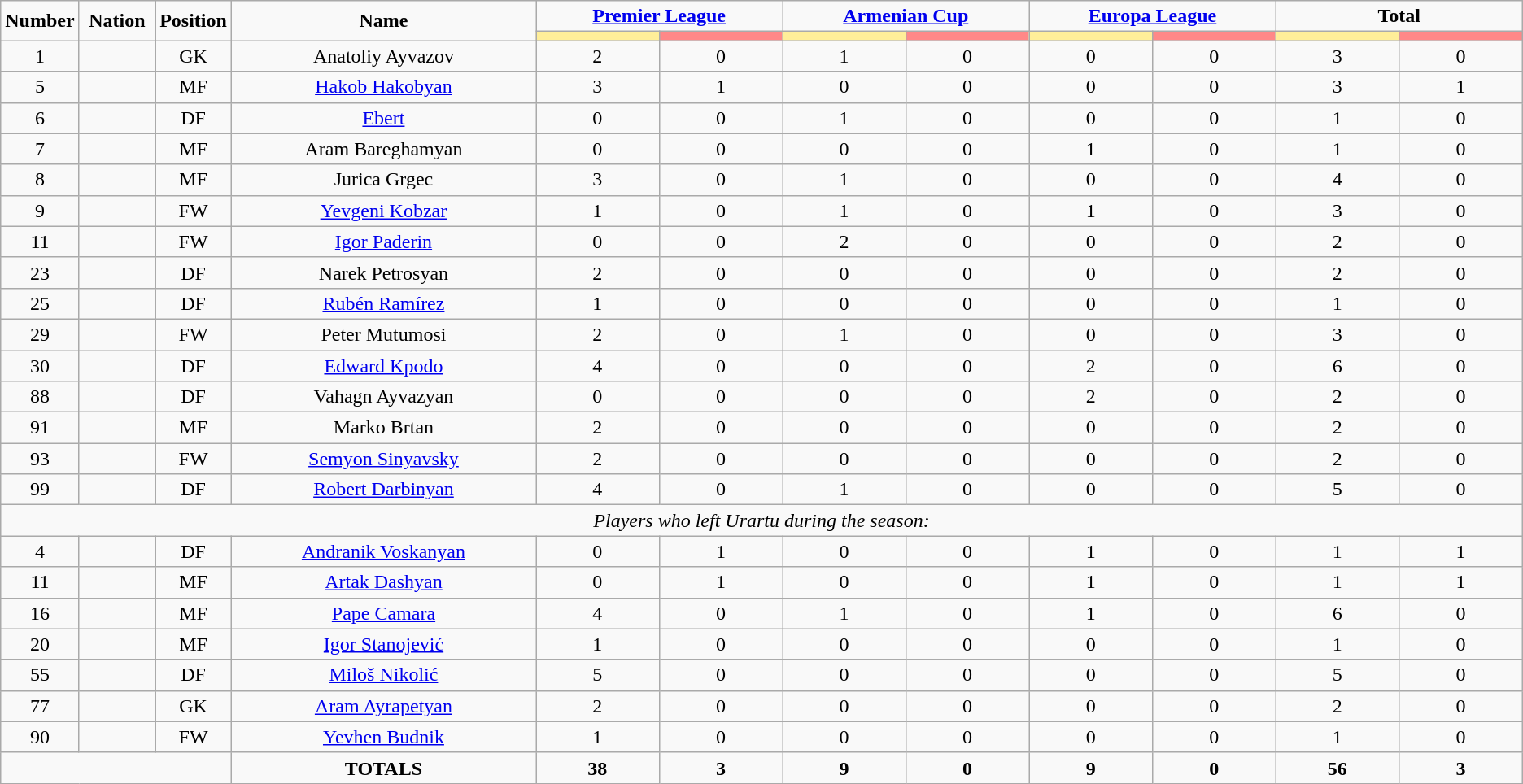<table class="wikitable" style="text-align:center;">
<tr>
<td rowspan="2"  style="width:5%; text-align:center;"><strong>Number</strong></td>
<td rowspan="2"  style="width:5%; text-align:center;"><strong>Nation</strong></td>
<td rowspan="2"  style="width:5%; text-align:center;"><strong>Position</strong></td>
<td rowspan="2"  style="width:20%; text-align:center;"><strong>Name</strong></td>
<td colspan="2" style="text-align:center;"><strong><a href='#'>Premier League</a></strong></td>
<td colspan="2" style="text-align:center;"><strong><a href='#'>Armenian Cup</a></strong></td>
<td colspan="2" style="text-align:center;"><strong><a href='#'>Europa League</a></strong></td>
<td colspan="2" style="text-align:center;"><strong>Total</strong></td>
</tr>
<tr>
<th style="width:60px; background:#fe9;"></th>
<th style="width:60px; background:#ff8888;"></th>
<th style="width:60px; background:#fe9;"></th>
<th style="width:60px; background:#ff8888;"></th>
<th style="width:60px; background:#fe9;"></th>
<th style="width:60px; background:#ff8888;"></th>
<th style="width:60px; background:#fe9;"></th>
<th style="width:60px; background:#ff8888;"></th>
</tr>
<tr>
<td>1</td>
<td></td>
<td>GK</td>
<td>Anatoliy Ayvazov</td>
<td>2</td>
<td>0</td>
<td>1</td>
<td>0</td>
<td>0</td>
<td>0</td>
<td>3</td>
<td>0</td>
</tr>
<tr>
<td>5</td>
<td></td>
<td>MF</td>
<td><a href='#'>Hakob Hakobyan</a></td>
<td>3</td>
<td>1</td>
<td>0</td>
<td>0</td>
<td>0</td>
<td>0</td>
<td>3</td>
<td>1</td>
</tr>
<tr>
<td>6</td>
<td></td>
<td>DF</td>
<td><a href='#'>Ebert</a></td>
<td>0</td>
<td>0</td>
<td>1</td>
<td>0</td>
<td>0</td>
<td>0</td>
<td>1</td>
<td>0</td>
</tr>
<tr>
<td>7</td>
<td></td>
<td>MF</td>
<td>Aram Bareghamyan</td>
<td>0</td>
<td>0</td>
<td>0</td>
<td>0</td>
<td>1</td>
<td>0</td>
<td>1</td>
<td>0</td>
</tr>
<tr>
<td>8</td>
<td></td>
<td>MF</td>
<td>Jurica Grgec</td>
<td>3</td>
<td>0</td>
<td>1</td>
<td>0</td>
<td>0</td>
<td>0</td>
<td>4</td>
<td>0</td>
</tr>
<tr>
<td>9</td>
<td></td>
<td>FW</td>
<td><a href='#'>Yevgeni Kobzar</a></td>
<td>1</td>
<td>0</td>
<td>1</td>
<td>0</td>
<td>1</td>
<td>0</td>
<td>3</td>
<td>0</td>
</tr>
<tr>
<td>11</td>
<td></td>
<td>FW</td>
<td><a href='#'>Igor Paderin</a></td>
<td>0</td>
<td>0</td>
<td>2</td>
<td>0</td>
<td>0</td>
<td>0</td>
<td>2</td>
<td>0</td>
</tr>
<tr>
<td>23</td>
<td></td>
<td>DF</td>
<td>Narek Petrosyan</td>
<td>2</td>
<td>0</td>
<td>0</td>
<td>0</td>
<td>0</td>
<td>0</td>
<td>2</td>
<td>0</td>
</tr>
<tr>
<td>25</td>
<td></td>
<td>DF</td>
<td><a href='#'>Rubén Ramírez</a></td>
<td>1</td>
<td>0</td>
<td>0</td>
<td>0</td>
<td>0</td>
<td>0</td>
<td>1</td>
<td>0</td>
</tr>
<tr>
<td>29</td>
<td></td>
<td>FW</td>
<td>Peter Mutumosi</td>
<td>2</td>
<td>0</td>
<td>1</td>
<td>0</td>
<td>0</td>
<td>0</td>
<td>3</td>
<td>0</td>
</tr>
<tr>
<td>30</td>
<td></td>
<td>DF</td>
<td><a href='#'>Edward Kpodo</a></td>
<td>4</td>
<td>0</td>
<td>0</td>
<td>0</td>
<td>2</td>
<td>0</td>
<td>6</td>
<td>0</td>
</tr>
<tr>
<td>88</td>
<td></td>
<td>DF</td>
<td>Vahagn Ayvazyan</td>
<td>0</td>
<td>0</td>
<td>0</td>
<td>0</td>
<td>2</td>
<td>0</td>
<td>2</td>
<td>0</td>
</tr>
<tr>
<td>91</td>
<td></td>
<td>MF</td>
<td>Marko Brtan</td>
<td>2</td>
<td>0</td>
<td>0</td>
<td>0</td>
<td>0</td>
<td>0</td>
<td>2</td>
<td>0</td>
</tr>
<tr>
<td>93</td>
<td></td>
<td>FW</td>
<td><a href='#'>Semyon Sinyavsky</a></td>
<td>2</td>
<td>0</td>
<td>0</td>
<td>0</td>
<td>0</td>
<td>0</td>
<td>2</td>
<td>0</td>
</tr>
<tr>
<td>99</td>
<td></td>
<td>DF</td>
<td><a href='#'>Robert Darbinyan</a></td>
<td>4</td>
<td>0</td>
<td>1</td>
<td>0</td>
<td>0</td>
<td>0</td>
<td>5</td>
<td>0</td>
</tr>
<tr>
<td colspan="14"><em>Players who left Urartu during the season:</em></td>
</tr>
<tr>
<td>4</td>
<td></td>
<td>DF</td>
<td><a href='#'>Andranik Voskanyan</a></td>
<td>0</td>
<td>1</td>
<td>0</td>
<td>0</td>
<td>1</td>
<td>0</td>
<td>1</td>
<td>1</td>
</tr>
<tr>
<td>11</td>
<td></td>
<td>MF</td>
<td><a href='#'>Artak Dashyan</a></td>
<td>0</td>
<td>1</td>
<td>0</td>
<td>0</td>
<td>1</td>
<td>0</td>
<td>1</td>
<td>1</td>
</tr>
<tr>
<td>16</td>
<td></td>
<td>MF</td>
<td><a href='#'>Pape Camara</a></td>
<td>4</td>
<td>0</td>
<td>1</td>
<td>0</td>
<td>1</td>
<td>0</td>
<td>6</td>
<td>0</td>
</tr>
<tr>
<td>20</td>
<td></td>
<td>MF</td>
<td><a href='#'>Igor Stanojević</a></td>
<td>1</td>
<td>0</td>
<td>0</td>
<td>0</td>
<td>0</td>
<td>0</td>
<td>1</td>
<td>0</td>
</tr>
<tr>
<td>55</td>
<td></td>
<td>DF</td>
<td><a href='#'>Miloš Nikolić</a></td>
<td>5</td>
<td>0</td>
<td>0</td>
<td>0</td>
<td>0</td>
<td>0</td>
<td>5</td>
<td>0</td>
</tr>
<tr>
<td>77</td>
<td></td>
<td>GK</td>
<td><a href='#'>Aram Ayrapetyan</a></td>
<td>2</td>
<td>0</td>
<td>0</td>
<td>0</td>
<td>0</td>
<td>0</td>
<td>2</td>
<td>0</td>
</tr>
<tr>
<td>90</td>
<td></td>
<td>FW</td>
<td><a href='#'>Yevhen Budnik</a></td>
<td>1</td>
<td>0</td>
<td>0</td>
<td>0</td>
<td>0</td>
<td>0</td>
<td>1</td>
<td>0</td>
</tr>
<tr>
<td colspan="3"></td>
<td><strong>TOTALS</strong></td>
<td><strong>38</strong></td>
<td><strong>3</strong></td>
<td><strong>9</strong></td>
<td><strong>0</strong></td>
<td><strong>9</strong></td>
<td><strong>0</strong></td>
<td><strong>56</strong></td>
<td><strong>3</strong></td>
</tr>
</table>
